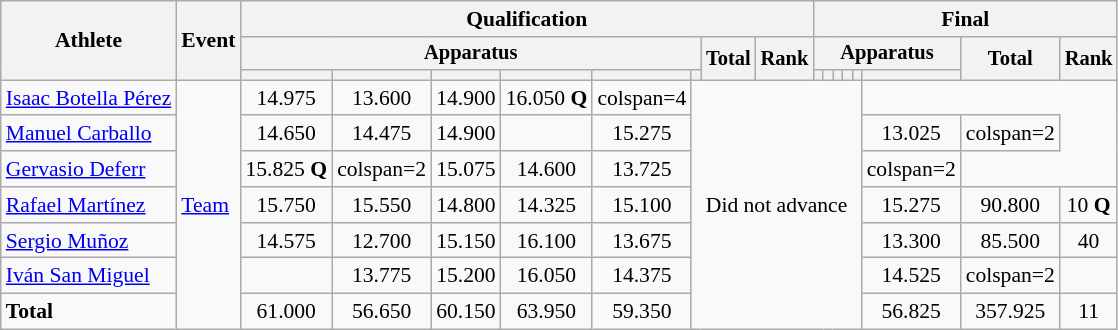<table class="wikitable" style="font-size:90%">
<tr>
<th rowspan=3>Athlete</th>
<th rowspan=3>Event</th>
<th colspan =8>Qualification</th>
<th colspan =8>Final</th>
</tr>
<tr style="font-size:95%">
<th colspan=6>Apparatus</th>
<th rowspan=2>Total</th>
<th rowspan=2>Rank</th>
<th colspan=6>Apparatus</th>
<th rowspan=2>Total</th>
<th rowspan=2>Rank</th>
</tr>
<tr style="font-size:95%">
<th></th>
<th></th>
<th></th>
<th></th>
<th></th>
<th></th>
<th></th>
<th></th>
<th></th>
<th></th>
<th></th>
<th></th>
</tr>
<tr align=center>
<td align=left><a href='#'>Isaac Botella Pérez</a></td>
<td rowspan=7 align=left><a href='#'>Team</a></td>
<td>14.975</td>
<td>13.600</td>
<td>14.900</td>
<td>16.050 <strong>Q</strong></td>
<td>colspan=4 </td>
<td rowspan=7 colspan=8>Did not advance</td>
</tr>
<tr align=center>
<td align=left><a href='#'>Manuel Carballo</a></td>
<td>14.650</td>
<td>14.475</td>
<td>14.900</td>
<td></td>
<td>15.275</td>
<td>13.025</td>
<td>colspan=2 </td>
</tr>
<tr align=center>
<td align=left><a href='#'>Gervasio Deferr</a></td>
<td>15.825 <strong>Q</strong></td>
<td>colspan=2 </td>
<td>15.075</td>
<td>14.600</td>
<td>13.725</td>
<td>colspan=2 </td>
</tr>
<tr align=center>
<td align=left><a href='#'>Rafael Martínez</a></td>
<td>15.750</td>
<td>15.550</td>
<td>14.800</td>
<td>14.325</td>
<td>15.100</td>
<td>15.275</td>
<td>90.800</td>
<td>10 <strong>Q</strong></td>
</tr>
<tr align=center>
<td align=left><a href='#'>Sergio Muñoz</a></td>
<td>14.575</td>
<td>12.700</td>
<td>15.150</td>
<td>16.100</td>
<td>13.675</td>
<td>13.300</td>
<td>85.500</td>
<td>40</td>
</tr>
<tr align=center>
<td align=left><a href='#'>Iván San Miguel</a></td>
<td></td>
<td>13.775</td>
<td>15.200</td>
<td>16.050</td>
<td>14.375</td>
<td>14.525</td>
<td>colspan=2 </td>
</tr>
<tr align=center>
<td align=left><strong>Total</strong></td>
<td>61.000</td>
<td>56.650</td>
<td>60.150</td>
<td>63.950</td>
<td>59.350</td>
<td>56.825</td>
<td>357.925</td>
<td>11</td>
</tr>
</table>
